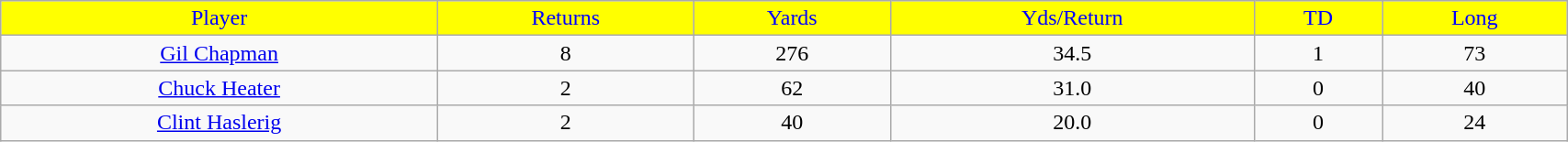<table class="wikitable" width="90%">
<tr align="center"  style="background:yellow;color:blue;">
<td>Player</td>
<td>Returns</td>
<td>Yards</td>
<td>Yds/Return</td>
<td>TD</td>
<td>Long</td>
</tr>
<tr align="center" bgcolor="">
<td><a href='#'>Gil Chapman</a></td>
<td>8</td>
<td>276</td>
<td>34.5</td>
<td>1</td>
<td>73</td>
</tr>
<tr align="center" bgcolor="">
<td><a href='#'>Chuck Heater</a></td>
<td>2</td>
<td>62</td>
<td>31.0</td>
<td>0</td>
<td>40</td>
</tr>
<tr align="center" bgcolor="">
<td><a href='#'>Clint Haslerig</a></td>
<td>2</td>
<td>40</td>
<td>20.0</td>
<td>0</td>
<td>24</td>
</tr>
</table>
